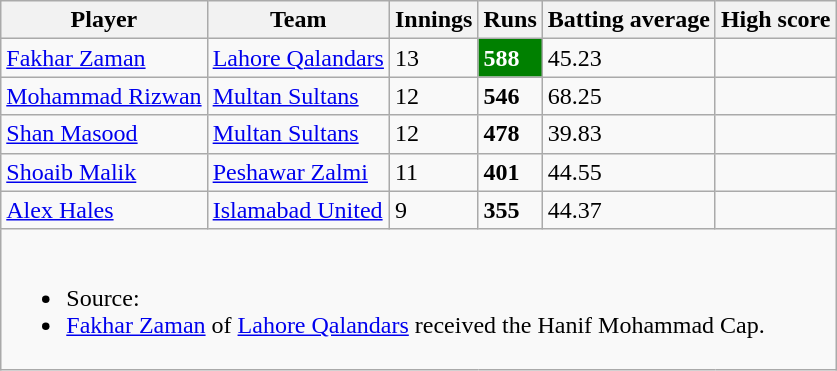<table class="wikitable sortable">
<tr>
<th class="unsortable">Player</th>
<th>Team</th>
<th>Innings</th>
<th>Runs</th>
<th>Batting average</th>
<th>High score</th>
</tr>
<tr>
<td><a href='#'>Fakhar Zaman</a></td>
<td><a href='#'>Lahore Qalandars</a></td>
<td>13</td>
<td style="background:green;color:white"><strong>588</strong></td>
<td>45.23</td>
<td><a href='#'></a></td>
</tr>
<tr>
<td><a href='#'>Mohammad Rizwan</a></td>
<td style="text-align:left"><a href='#'>Multan Sultans</a></td>
<td>12</td>
<td><strong>546</strong></td>
<td>68.25</td>
<td><a href='#'></a></td>
</tr>
<tr>
<td><a href='#'>Shan Masood</a></td>
<td style="text-align:left"><a href='#'>Multan Sultans</a></td>
<td>12</td>
<td><strong>478</strong></td>
<td>39.83</td>
<td><a href='#'></a></td>
</tr>
<tr>
<td><a href='#'>Shoaib Malik</a></td>
<td style="text-align:left"><a href='#'>Peshawar Zalmi</a></td>
<td>11</td>
<td><strong>401</strong></td>
<td>44.55</td>
<td><a href='#'></a></td>
</tr>
<tr>
<td><a href='#'>Alex Hales</a></td>
<td style="text-align:left"><a href='#'>Islamabad United</a></td>
<td>9</td>
<td><strong>355</strong></td>
<td>44.37</td>
<td><a href='#'></a></td>
</tr>
<tr>
<td colspan="6"><br><ul><li>Source: </li><li> <a href='#'>Fakhar Zaman</a> of <a href='#'>Lahore Qalandars</a> received the Hanif Mohammad Cap.</li></ul></td>
</tr>
</table>
